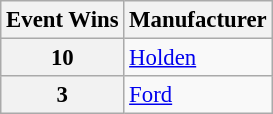<table class="wikitable" style="font-size: 95%;">
<tr>
<th>Event Wins</th>
<th>Manufacturer</th>
</tr>
<tr>
<th>10</th>
<td><a href='#'>Holden</a></td>
</tr>
<tr>
<th>3</th>
<td><a href='#'>Ford</a></td>
</tr>
</table>
